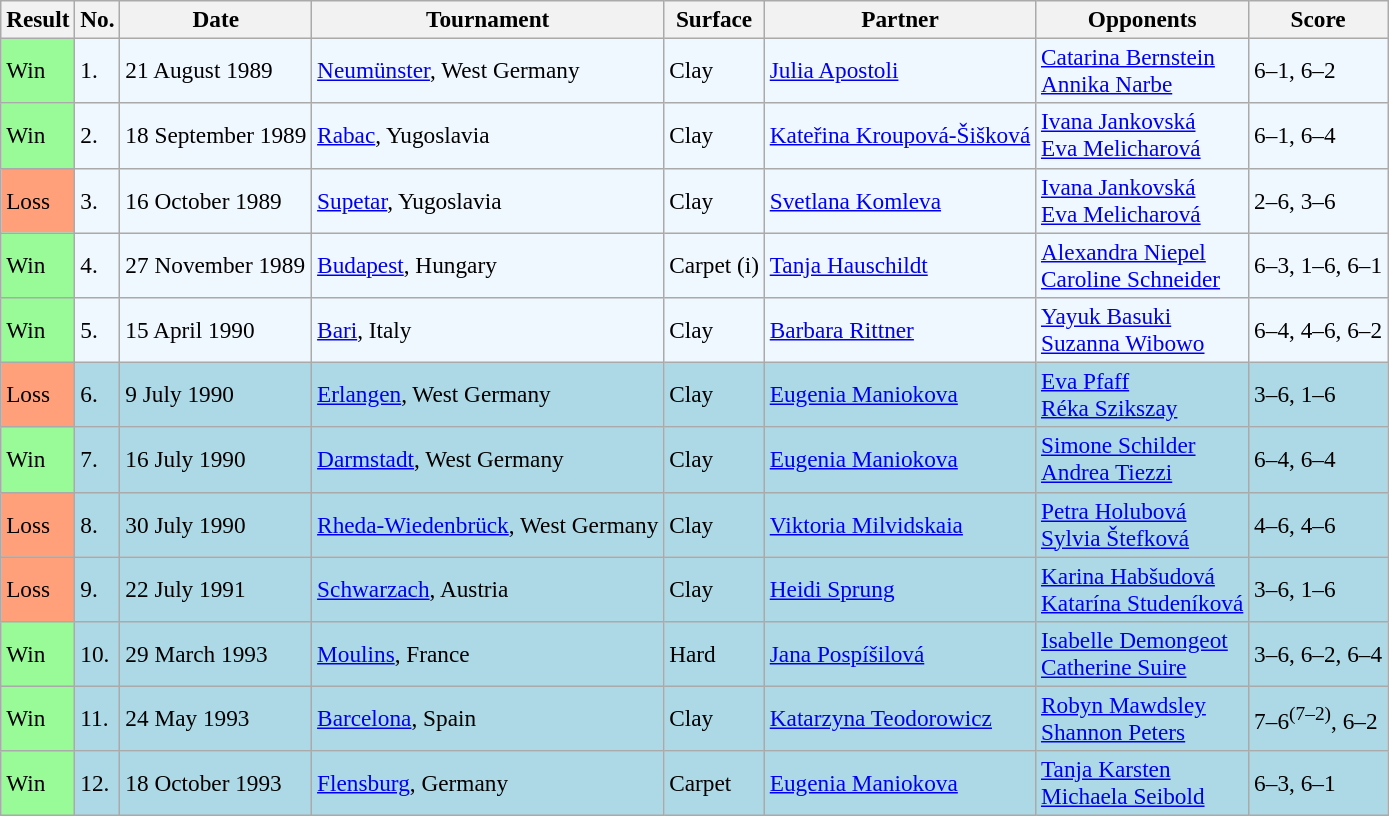<table class="sortable wikitable" style="font-size:97%;">
<tr>
<th>Result</th>
<th>No.</th>
<th>Date</th>
<th>Tournament</th>
<th>Surface</th>
<th>Partner</th>
<th>Opponents</th>
<th>Score</th>
</tr>
<tr style="background:#f0f8ff;">
<td style="background:#98fb98;">Win</td>
<td>1.</td>
<td>21 August 1989</td>
<td><a href='#'>Neumünster</a>, West Germany</td>
<td>Clay</td>
<td> <a href='#'>Julia Apostoli</a></td>
<td> <a href='#'>Catarina Bernstein</a> <br>  <a href='#'>Annika Narbe</a></td>
<td>6–1, 6–2</td>
</tr>
<tr style="background:#f0f8ff;">
<td style="background:#98fb98;">Win</td>
<td>2.</td>
<td>18 September 1989</td>
<td><a href='#'>Rabac</a>, Yugoslavia</td>
<td>Clay</td>
<td> <a href='#'>Kateřina Kroupová-Šišková</a></td>
<td> <a href='#'>Ivana Jankovská</a> <br>  <a href='#'>Eva Melicharová</a></td>
<td>6–1, 6–4</td>
</tr>
<tr style="background:#f0f8ff;">
<td style="background:#ffa07a;">Loss</td>
<td>3.</td>
<td>16 October 1989</td>
<td><a href='#'>Supetar</a>, Yugoslavia</td>
<td>Clay</td>
<td> <a href='#'>Svetlana Komleva</a></td>
<td> <a href='#'>Ivana Jankovská</a> <br>  <a href='#'>Eva Melicharová</a></td>
<td>2–6, 3–6</td>
</tr>
<tr style="background:#f0f8ff;">
<td style="background:#98fb98;">Win</td>
<td>4.</td>
<td>27 November 1989</td>
<td><a href='#'>Budapest</a>, Hungary</td>
<td>Carpet (i)</td>
<td> <a href='#'>Tanja Hauschildt</a></td>
<td> <a href='#'>Alexandra Niepel</a> <br>  <a href='#'>Caroline Schneider</a></td>
<td>6–3, 1–6, 6–1</td>
</tr>
<tr style="background:#f0f8ff;">
<td style="background:#98fb98;">Win</td>
<td>5.</td>
<td>15 April 1990</td>
<td><a href='#'>Bari</a>, Italy</td>
<td>Clay</td>
<td> <a href='#'>Barbara Rittner</a></td>
<td> <a href='#'>Yayuk Basuki</a> <br>  <a href='#'>Suzanna Wibowo</a></td>
<td>6–4, 4–6, 6–2</td>
</tr>
<tr style="background:lightblue;">
<td style="background:#ffa07a;">Loss</td>
<td>6.</td>
<td>9 July 1990</td>
<td><a href='#'>Erlangen</a>, West Germany</td>
<td>Clay</td>
<td> <a href='#'>Eugenia Maniokova</a></td>
<td> <a href='#'>Eva Pfaff</a> <br>  <a href='#'>Réka Szikszay</a></td>
<td>3–6, 1–6</td>
</tr>
<tr bgcolor="lightblue">
<td style="background:#98fb98;">Win</td>
<td>7.</td>
<td>16 July 1990</td>
<td><a href='#'>Darmstadt</a>, West Germany</td>
<td>Clay</td>
<td> <a href='#'>Eugenia Maniokova</a></td>
<td> <a href='#'>Simone Schilder</a> <br>  <a href='#'>Andrea Tiezzi</a></td>
<td>6–4, 6–4</td>
</tr>
<tr style="background:lightblue;">
<td style="background:#ffa07a;">Loss</td>
<td>8.</td>
<td>30 July 1990</td>
<td><a href='#'>Rheda-Wiedenbrück</a>, West Germany</td>
<td>Clay</td>
<td> <a href='#'>Viktoria Milvidskaia</a></td>
<td> <a href='#'>Petra Holubová</a> <br>  <a href='#'>Sylvia Štefková</a></td>
<td>4–6, 4–6</td>
</tr>
<tr bgcolor="lightblue">
<td style="background:#ffa07a;">Loss</td>
<td>9.</td>
<td>22 July 1991</td>
<td><a href='#'>Schwarzach</a>, Austria</td>
<td>Clay</td>
<td> <a href='#'>Heidi Sprung</a></td>
<td> <a href='#'>Karina Habšudová</a> <br>  <a href='#'>Katarína Studeníková</a></td>
<td>3–6, 1–6</td>
</tr>
<tr bgcolor="lightblue">
<td style="background:#98fb98;">Win</td>
<td>10.</td>
<td>29 March 1993</td>
<td><a href='#'>Moulins</a>, France</td>
<td>Hard</td>
<td> <a href='#'>Jana Pospíšilová</a></td>
<td> <a href='#'>Isabelle Demongeot</a> <br>  <a href='#'>Catherine Suire</a></td>
<td>3–6, 6–2, 6–4</td>
</tr>
<tr bgcolor="lightblue">
<td style="background:#98fb98;">Win</td>
<td>11.</td>
<td>24 May 1993</td>
<td><a href='#'>Barcelona</a>, Spain</td>
<td>Clay</td>
<td> <a href='#'>Katarzyna Teodorowicz</a></td>
<td> <a href='#'>Robyn Mawdsley</a> <br>  <a href='#'>Shannon Peters</a></td>
<td>7–6<sup>(7–2)</sup>, 6–2</td>
</tr>
<tr bgcolor="lightblue">
<td style="background:#98fb98;">Win</td>
<td>12.</td>
<td>18 October 1993</td>
<td><a href='#'>Flensburg</a>, Germany</td>
<td>Carpet</td>
<td> <a href='#'>Eugenia Maniokova</a></td>
<td> <a href='#'>Tanja Karsten</a> <br>  <a href='#'>Michaela Seibold</a></td>
<td>6–3, 6–1</td>
</tr>
</table>
